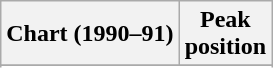<table class="wikitable sortable plainrowheaders" style="text-align:center">
<tr>
<th scope="col">Chart (1990–91)</th>
<th scope="col">Peak<br>position</th>
</tr>
<tr>
</tr>
<tr>
</tr>
<tr>
</tr>
<tr>
</tr>
</table>
